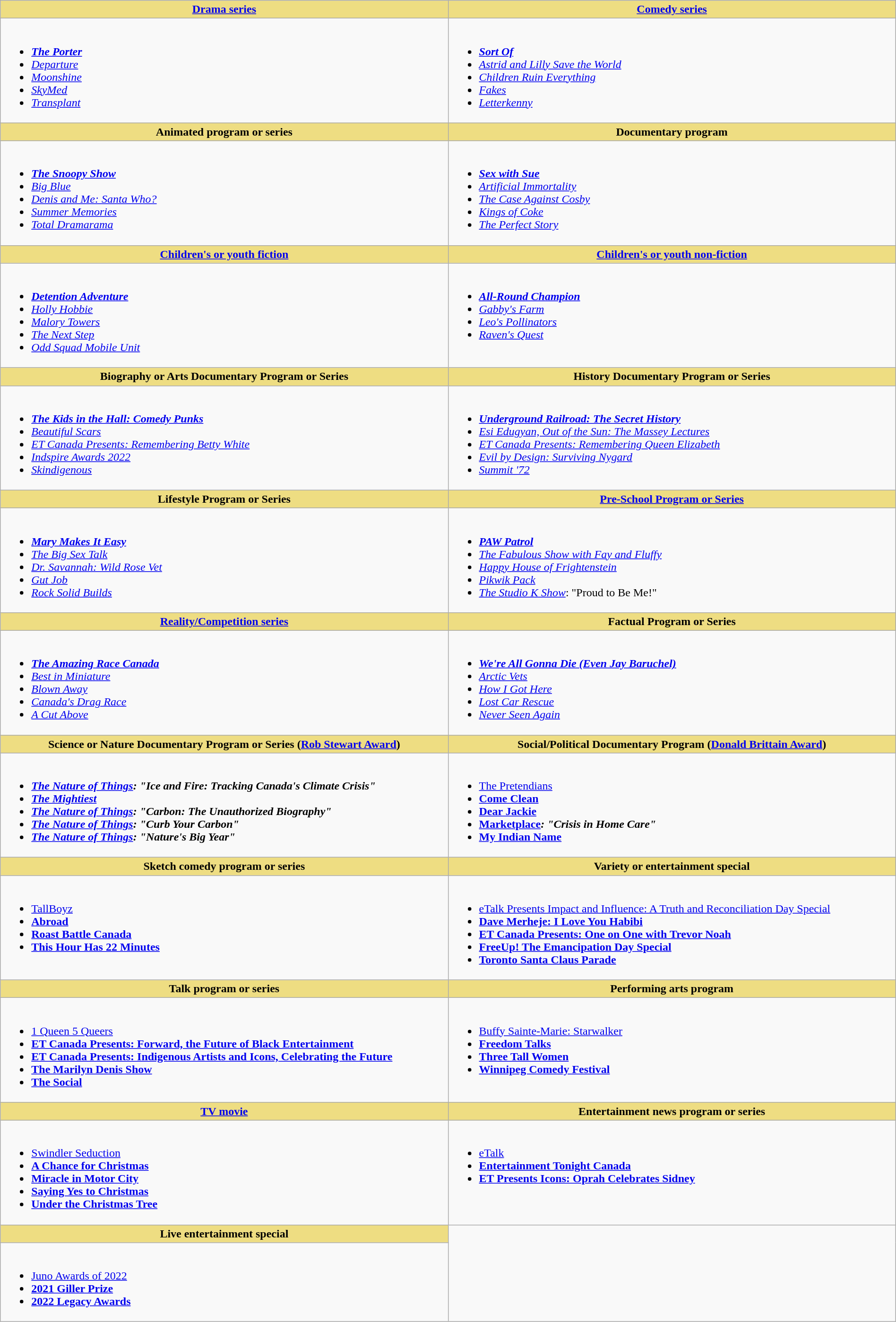<table class=wikitable width="100%">
<tr>
<th style="background:#EEDD82; width:50%"><a href='#'>Drama series</a></th>
<th style="background:#EEDD82; width:50%"><a href='#'>Comedy series</a></th>
</tr>
<tr>
<td valign="top"><br><ul><li> <strong><em><a href='#'>The Porter</a></em></strong></li><li><em><a href='#'>Departure</a></em></li><li><em><a href='#'>Moonshine</a></em></li><li><em><a href='#'>SkyMed</a></em></li><li><em><a href='#'>Transplant</a></em></li></ul></td>
<td valign="top"><br><ul><li> <strong><em><a href='#'>Sort Of</a></em></strong></li><li><em><a href='#'>Astrid and Lilly Save the World</a></em></li><li><em><a href='#'>Children Ruin Everything</a></em></li><li><em><a href='#'>Fakes</a></em></li><li><em><a href='#'>Letterkenny</a></em></li></ul></td>
</tr>
<tr>
<th style="background:#EEDD82; width:50%">Animated program or series</th>
<th style="background:#EEDD82; width:50%">Documentary program</th>
</tr>
<tr>
<td valign="top"><br><ul><li> <strong><em><a href='#'>The Snoopy Show</a></em></strong></li><li><em><a href='#'>Big Blue</a></em></li><li><em><a href='#'>Denis and Me: Santa Who?</a></em></li><li><em><a href='#'>Summer Memories</a></em></li><li><em><a href='#'>Total Dramarama</a></em></li></ul></td>
<td valign="top"><br><ul><li> <strong><em><a href='#'>Sex with Sue</a></em></strong></li><li><em><a href='#'>Artificial Immortality</a></em></li><li><em><a href='#'>The Case Against Cosby</a></em></li><li><em><a href='#'>Kings of Coke</a></em></li><li><em><a href='#'>The Perfect Story</a></em></li></ul></td>
</tr>
<tr>
<th style="background:#EEDD82; width:50%"><a href='#'>Children's or youth fiction</a></th>
<th style="background:#EEDD82; width:50%"><a href='#'>Children's or youth non-fiction</a></th>
</tr>
<tr>
<td valign="top"><br><ul><li> <strong><em><a href='#'>Detention Adventure</a></em></strong></li><li><em><a href='#'>Holly Hobbie</a></em></li><li><em><a href='#'>Malory Towers</a></em></li><li><em><a href='#'>The Next Step</a></em></li><li><em><a href='#'>Odd Squad Mobile Unit</a></em></li></ul></td>
<td valign="top"><br><ul><li> <strong><em><a href='#'>All-Round Champion</a></em></strong></li><li><em><a href='#'>Gabby's Farm</a></em></li><li><em><a href='#'>Leo's Pollinators</a></em></li><li><em><a href='#'>Raven's Quest</a></em></li></ul></td>
</tr>
<tr>
<th style="background:#EEDD82; width:50%">Biography or Arts Documentary Program or Series</th>
<th style="background:#EEDD82; width:50%">History Documentary Program or Series</th>
</tr>
<tr>
<td valign="top"><br><ul><li> <strong><em><a href='#'>The Kids in the Hall: Comedy Punks</a></em></strong></li><li><em><a href='#'>Beautiful Scars</a></em></li><li><em><a href='#'>ET Canada Presents: Remembering Betty White</a></em></li><li><em><a href='#'>Indspire Awards 2022</a></em></li><li><em><a href='#'>Skindigenous</a></em></li></ul></td>
<td valign="top"><br><ul><li> <strong><em><a href='#'>Underground Railroad: The Secret History</a></em></strong></li><li><em><a href='#'>Esi Edugyan, Out of the Sun: The Massey Lectures</a></em></li><li><em><a href='#'>ET Canada Presents: Remembering Queen Elizabeth</a></em></li><li><em><a href='#'>Evil by Design: Surviving Nygard</a></em></li><li><em><a href='#'>Summit '72</a></em></li></ul></td>
</tr>
<tr>
<th style="background:#EEDD82; width:50%">Lifestyle Program or Series</th>
<th style="background:#EEDD82; width:50%"><a href='#'>Pre-School Program or Series</a></th>
</tr>
<tr>
<td valign="top"><br><ul><li> <strong><em><a href='#'>Mary Makes It Easy</a></em></strong></li><li><em><a href='#'>The Big Sex Talk</a></em></li><li><em><a href='#'>Dr. Savannah: Wild Rose Vet</a></em></li><li><em><a href='#'>Gut Job</a></em></li><li><em><a href='#'>Rock Solid Builds</a></em></li></ul></td>
<td valign="top"><br><ul><li> <strong><em><a href='#'>PAW Patrol</a></em></strong></li><li><em><a href='#'>The Fabulous Show with Fay and Fluffy</a></em></li><li><em><a href='#'>Happy House of Frightenstein</a></em></li><li><em><a href='#'>Pikwik Pack</a></em></li><li><em><a href='#'>The Studio K Show</a></em>: "Proud to Be Me!"</li></ul></td>
</tr>
<tr>
<th style="background:#EEDD82; width:50%"><a href='#'>Reality/Competition series</a></th>
<th style="background:#EEDD82; width:50%">Factual Program or Series</th>
</tr>
<tr>
<td valign="top"><br><ul><li> <strong><em><a href='#'>The Amazing Race Canada</a></em></strong></li><li><em><a href='#'>Best in Miniature</a></em></li><li><em><a href='#'>Blown Away</a></em></li><li><em><a href='#'>Canada's Drag Race</a></em></li><li><em><a href='#'>A Cut Above</a></em></li></ul></td>
<td valign="top"><br><ul><li> <strong><em><a href='#'>We're All Gonna Die (Even Jay Baruchel)</a></em></strong></li><li><em><a href='#'>Arctic Vets</a></em></li><li><em><a href='#'>How I Got Here</a></em></li><li><em><a href='#'>Lost Car Rescue</a></em></li><li><em><a href='#'>Never Seen Again</a></em></li></ul></td>
</tr>
<tr>
<th style="background:#EEDD82; width:50%">Science or Nature Documentary Program or Series (<a href='#'>Rob Stewart Award</a>)</th>
<th style="background:#EEDD82; width:50%">Social/Political Documentary Program (<a href='#'>Donald Brittain Award</a>)</th>
</tr>
<tr>
<td valign="top"><br><ul><li> <strong><em><a href='#'>The Nature of Things</a><em>: "Ice and Fire: Tracking Canada's Climate Crisis"<strong></li><li></em><a href='#'>The Mightiest</a><em></li><li></em><a href='#'>The Nature of Things</a><em>: "Carbon: The Unauthorized Biography"</li><li></em><a href='#'>The Nature of Things</a><em>: "Curb Your Carbon"</li><li></em><a href='#'>The Nature of Things</a><em>: "Nature's Big Year"</li></ul></td>
<td valign="top"><br><ul><li> </em></strong><a href='#'>The Pretendians</a><strong><em></li><li></em><a href='#'>Come Clean</a><em></li><li></em><a href='#'>Dear Jackie</a><em></li><li></em><a href='#'>Marketplace</a><em>: "Crisis in Home Care"</li><li></em><a href='#'>My Indian Name</a><em></li></ul></td>
</tr>
<tr>
<th style="background:#EEDD82; width:50%">Sketch comedy program or series</th>
<th style="background:#EEDD82; width:50%">Variety or entertainment special</th>
</tr>
<tr>
<td valign="top"><br><ul><li> </em></strong><a href='#'>TallBoyz</a><strong><em></li><li></em><a href='#'>Abroad</a><em></li><li></em><a href='#'>Roast Battle Canada</a><em></li><li></em><a href='#'>This Hour Has 22 Minutes</a><em></li></ul></td>
<td valign="top"><br><ul><li> </em></strong><a href='#'>eTalk Presents Impact and Influence: A Truth and Reconciliation Day Special</a><strong><em></li><li></em><a href='#'>Dave Merheje: I Love You Habibi</a><em></li><li></em><a href='#'>ET Canada Presents: One on One with Trevor Noah</a><em></li><li></em><a href='#'>FreeUp! The Emancipation Day Special</a><em></li><li></em><a href='#'>Toronto Santa Claus Parade</a><em></li></ul></td>
</tr>
<tr>
<th style="background:#EEDD82; width:50%">Talk program or series</th>
<th style="background:#EEDD82; width:50%">Performing arts program</th>
</tr>
<tr>
<td valign="top"><br><ul><li> </em></strong><a href='#'>1 Queen 5 Queers</a><strong><em></li><li></em><a href='#'>ET Canada Presents: Forward, the Future of Black Entertainment</a><em></li><li></em><a href='#'>ET Canada Presents: Indigenous Artists and Icons, Celebrating the Future</a><em></li><li></em><a href='#'>The Marilyn Denis Show</a><em></li><li></em><a href='#'>The Social</a><em></li></ul></td>
<td valign="top"><br><ul><li> </em></strong><a href='#'>Buffy Sainte-Marie: Starwalker</a><strong><em></li><li></em><a href='#'>Freedom Talks</a><em></li><li></em><a href='#'>Three Tall Women</a><em></li><li></em><a href='#'>Winnipeg Comedy Festival</a><em></li></ul></td>
</tr>
<tr>
<th style="background:#EEDD82; width:50%"><a href='#'>TV movie</a></th>
<th style="background:#EEDD82; width:50%">Entertainment news program or series</th>
</tr>
<tr>
<td valign="top"><br><ul><li> </em></strong><a href='#'>Swindler Seduction</a><strong><em></li><li></em><a href='#'>A Chance for Christmas</a><em></li><li></em><a href='#'>Miracle in Motor City</a><em></li><li></em><a href='#'>Saying Yes to Christmas</a><em></li><li></em><a href='#'>Under the Christmas Tree</a><em></li></ul></td>
<td valign="top"><br><ul><li> </em></strong><a href='#'>eTalk</a><strong><em></li><li></em><a href='#'>Entertainment Tonight Canada</a><em></li><li></em><a href='#'>ET Presents Icons: Oprah Celebrates Sidney</a><em></li></ul></td>
</tr>
<tr>
<th style="background:#EEDD82; width:50%">Live entertainment special</th>
</tr>
<tr>
<td valign="top"><br><ul><li> </em></strong><a href='#'>Juno Awards of 2022</a><strong><em></li><li></em><a href='#'>2021 Giller Prize</a><em></li><li></em><a href='#'>2022 Legacy Awards</a><em></li></ul></td>
</tr>
</table>
